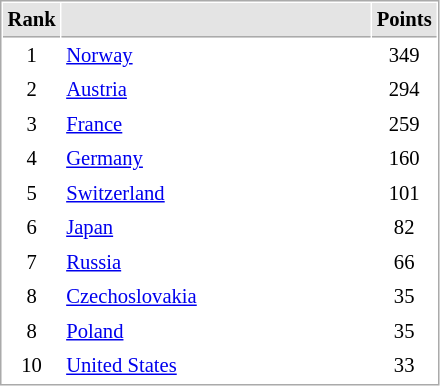<table cellspacing="1" cellpadding="3" style="border:1px solid #AAAAAA;font-size:86%">
<tr bgcolor="#E4E4E4">
<th style="border-bottom:1px solid #AAAAAA" width=10>Rank</th>
<th style="border-bottom:1px solid #AAAAAA" width=200></th>
<th style="border-bottom:1px solid #AAAAAA" width=20>Points</th>
</tr>
<tr align="center">
<td>1</td>
<td align="left"> <a href='#'>Norway</a></td>
<td>349</td>
</tr>
<tr align="center">
<td>2</td>
<td align="left"> <a href='#'>Austria</a></td>
<td>294</td>
</tr>
<tr align="center">
<td>3</td>
<td align="left"> <a href='#'>France</a></td>
<td>259</td>
</tr>
<tr align="center">
<td>4</td>
<td align="left"> <a href='#'>Germany</a></td>
<td>160</td>
</tr>
<tr align="center">
<td>5</td>
<td align="left"> <a href='#'>Switzerland</a></td>
<td>101</td>
</tr>
<tr align="center">
<td>6</td>
<td align="left"> <a href='#'>Japan</a></td>
<td>82</td>
</tr>
<tr align="center">
<td>7</td>
<td align="left"> <a href='#'>Russia</a></td>
<td>66</td>
</tr>
<tr align="center">
<td>8</td>
<td align="left"> <a href='#'>Czechoslovakia</a></td>
<td>35</td>
</tr>
<tr align="center">
<td>8</td>
<td align="left"> <a href='#'>Poland</a></td>
<td>35</td>
</tr>
<tr align="center">
<td>10</td>
<td align="left"> <a href='#'>United States</a></td>
<td>33</td>
</tr>
</table>
